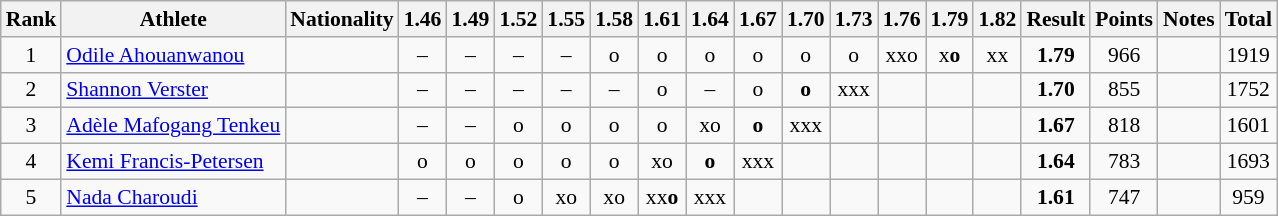<table class="wikitable sortable" style="text-align:center; font-size:90%">
<tr>
<th>Rank</th>
<th>Athlete</th>
<th>Nationality</th>
<th>1.46</th>
<th>1.49</th>
<th>1.52</th>
<th>1.55</th>
<th>1.58</th>
<th>1.61</th>
<th>1.64</th>
<th>1.67</th>
<th>1.70</th>
<th>1.73</th>
<th>1.76</th>
<th>1.79</th>
<th>1.82</th>
<th>Result</th>
<th>Points</th>
<th>Notes</th>
<th>Total</th>
</tr>
<tr>
<td>1</td>
<td align="left"><a href='#'>Odile Ahouanwanou</a></td>
<td align=left></td>
<td>–</td>
<td>–</td>
<td>–</td>
<td>–</td>
<td>o</td>
<td>o</td>
<td>o</td>
<td>o</td>
<td>o</td>
<td>o</td>
<td>xxo</td>
<td>x<strong>o</strong></td>
<td>xx</td>
<td><strong>1.79</strong></td>
<td>966</td>
<td></td>
<td>1919</td>
</tr>
<tr>
<td>2</td>
<td align="left"><a href='#'>Shannon Verster</a></td>
<td align=left></td>
<td>–</td>
<td>–</td>
<td>–</td>
<td>–</td>
<td>–</td>
<td>o</td>
<td>–</td>
<td>o</td>
<td><strong>o</strong></td>
<td>xxx</td>
<td></td>
<td></td>
<td></td>
<td><strong>1.70</strong></td>
<td>855</td>
<td></td>
<td>1752</td>
</tr>
<tr>
<td>3</td>
<td align="left"><a href='#'>Adèle Mafogang Tenkeu</a></td>
<td align=left></td>
<td>–</td>
<td>–</td>
<td>o</td>
<td>o</td>
<td>o</td>
<td>o</td>
<td>xo</td>
<td><strong>o</strong></td>
<td>xxx</td>
<td></td>
<td></td>
<td></td>
<td></td>
<td><strong>1.67</strong></td>
<td>818</td>
<td></td>
<td>1601</td>
</tr>
<tr>
<td>4</td>
<td align="left"><a href='#'>Kemi Francis-Petersen</a></td>
<td align=left></td>
<td>o</td>
<td>o</td>
<td>o</td>
<td>o</td>
<td>o</td>
<td>xo</td>
<td><strong>o</strong></td>
<td>xxx</td>
<td></td>
<td></td>
<td></td>
<td></td>
<td></td>
<td><strong>1.64</strong></td>
<td>783</td>
<td></td>
<td>1693</td>
</tr>
<tr>
<td>5</td>
<td align="left"><a href='#'>Nada Charoudi</a></td>
<td align=left></td>
<td>–</td>
<td>–</td>
<td>o</td>
<td>xo</td>
<td>xo</td>
<td>xx<strong>o</strong></td>
<td>xxx</td>
<td></td>
<td></td>
<td></td>
<td></td>
<td></td>
<td></td>
<td><strong>1.61</strong></td>
<td>747</td>
<td></td>
<td>959</td>
</tr>
</table>
